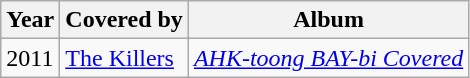<table class="wikitable">
<tr>
<th>Year</th>
<th>Covered by</th>
<th>Album</th>
</tr>
<tr>
<td>2011</td>
<td><a href='#'>The Killers</a></td>
<td><em><a href='#'>AHK-toong BAY-bi Covered</a></em></td>
</tr>
</table>
